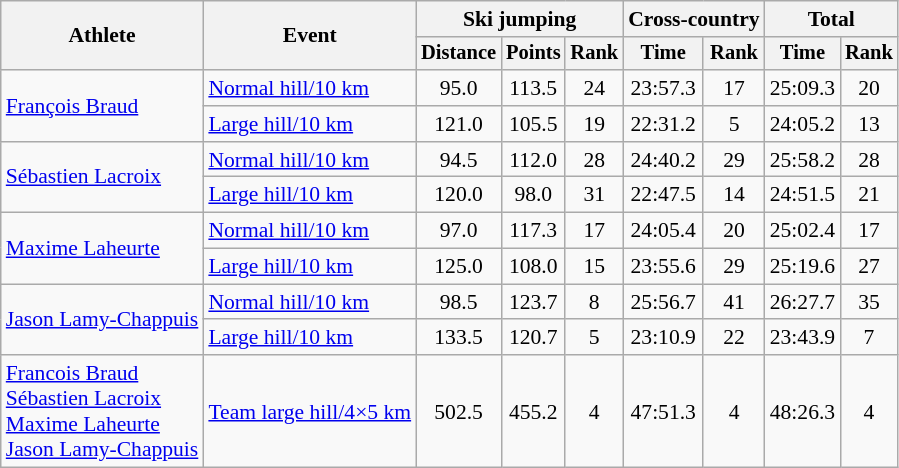<table class="wikitable" style="font-size:90%">
<tr>
<th rowspan="2">Athlete</th>
<th rowspan="2">Event</th>
<th colspan="3">Ski jumping</th>
<th colspan="2">Cross-country</th>
<th colspan="2">Total</th>
</tr>
<tr style="font-size:95%">
<th>Distance</th>
<th>Points</th>
<th>Rank</th>
<th>Time</th>
<th>Rank</th>
<th>Time</th>
<th>Rank</th>
</tr>
<tr align=center>
<td align=left rowspan=2><a href='#'>François Braud</a></td>
<td align=left><a href='#'>Normal hill/10 km</a></td>
<td>95.0</td>
<td>113.5</td>
<td>24</td>
<td>23:57.3</td>
<td>17</td>
<td>25:09.3</td>
<td>20</td>
</tr>
<tr align=center>
<td align=left><a href='#'>Large hill/10 km</a></td>
<td>121.0</td>
<td>105.5</td>
<td>19</td>
<td>22:31.2</td>
<td>5</td>
<td>24:05.2</td>
<td>13</td>
</tr>
<tr align=center>
<td align=left rowspan=2><a href='#'>Sébastien Lacroix</a></td>
<td align=left><a href='#'>Normal hill/10 km</a></td>
<td>94.5</td>
<td>112.0</td>
<td>28</td>
<td>24:40.2</td>
<td>29</td>
<td>25:58.2</td>
<td>28</td>
</tr>
<tr align=center>
<td align=left><a href='#'>Large hill/10 km</a></td>
<td>120.0</td>
<td>98.0</td>
<td>31</td>
<td>22:47.5</td>
<td>14</td>
<td>24:51.5</td>
<td>21</td>
</tr>
<tr align=center>
<td align=left rowspan=2><a href='#'>Maxime Laheurte</a></td>
<td align=left><a href='#'>Normal hill/10 km</a></td>
<td>97.0</td>
<td>117.3</td>
<td>17</td>
<td>24:05.4</td>
<td>20</td>
<td>25:02.4</td>
<td>17</td>
</tr>
<tr align=center>
<td align=left><a href='#'>Large hill/10 km</a></td>
<td>125.0</td>
<td>108.0</td>
<td>15</td>
<td>23:55.6</td>
<td>29</td>
<td>25:19.6</td>
<td>27</td>
</tr>
<tr align=center>
<td align=left rowspan=2><a href='#'>Jason Lamy-Chappuis</a></td>
<td align=left><a href='#'>Normal hill/10 km</a></td>
<td>98.5</td>
<td>123.7</td>
<td>8</td>
<td>25:56.7</td>
<td>41</td>
<td>26:27.7</td>
<td>35</td>
</tr>
<tr align=center>
<td align=left><a href='#'>Large hill/10 km</a></td>
<td>133.5</td>
<td>120.7</td>
<td>5</td>
<td>23:10.9</td>
<td>22</td>
<td>23:43.9</td>
<td>7</td>
</tr>
<tr align=center>
<td align=left><a href='#'>Francois Braud</a><br><a href='#'>Sébastien Lacroix</a><br><a href='#'>Maxime Laheurte</a><br><a href='#'>Jason Lamy-Chappuis</a></td>
<td align=left><a href='#'>Team large hill/4×5 km</a></td>
<td>502.5</td>
<td>455.2</td>
<td>4</td>
<td>47:51.3</td>
<td>4</td>
<td>48:26.3</td>
<td>4</td>
</tr>
</table>
